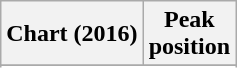<table class="wikitable sortable plainrowheaders" style="text-align:center">
<tr>
<th scope="col">Chart (2016)</th>
<th scope="col">Peak<br>position</th>
</tr>
<tr>
</tr>
<tr>
</tr>
<tr>
</tr>
<tr>
</tr>
<tr>
</tr>
</table>
